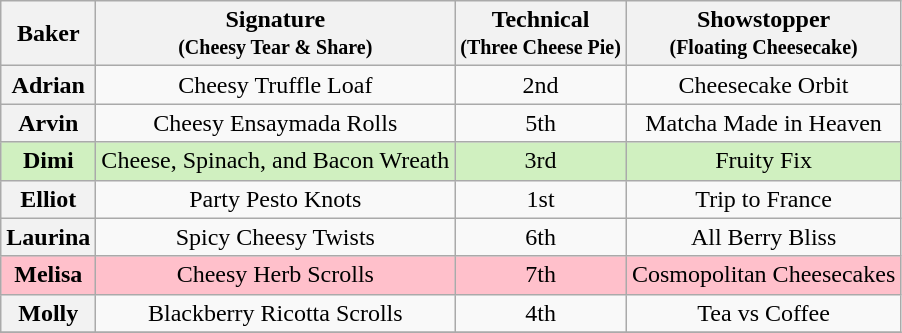<table class="wikitable sortable" style="text-align:center">
<tr>
<th>Baker</th>
<th class="unsortable">Signature<br><small>(Cheesy Tear & Share)</small></th>
<th>Technical<br><small>(Three Cheese Pie)</small></th>
<th class="unsortable">Showstopper<br><small>(Floating Cheesecake)</small></th>
</tr>
<tr>
<th>Adrian</th>
<td>Cheesy Truffle Loaf</td>
<td>2nd</td>
<td>Cheesecake Orbit</td>
</tr>
<tr>
<th>Arvin</th>
<td>Cheesy Ensaymada Rolls</td>
<td>5th</td>
<td>Matcha Made in Heaven</td>
</tr>
<tr style="background:#d0f0c0;">
<th style="background:#d0f0c0;">Dimi</th>
<td>Cheese, Spinach, and Bacon Wreath</td>
<td>3rd</td>
<td>Fruity Fix</td>
</tr>
<tr>
<th>Elliot</th>
<td>Party Pesto Knots</td>
<td>1st</td>
<td>Trip to France</td>
</tr>
<tr>
<th>Laurina</th>
<td>Spicy Cheesy Twists</td>
<td>6th</td>
<td>All Berry Bliss</td>
</tr>
<tr style="background:Pink;">
<th style="background:Pink;">Melisa</th>
<td>Cheesy Herb Scrolls</td>
<td>7th</td>
<td>Cosmopolitan Cheesecakes</td>
</tr>
<tr>
<th>Molly</th>
<td>Blackberry Ricotta Scrolls</td>
<td>4th</td>
<td>Tea vs Coffee</td>
</tr>
<tr>
</tr>
</table>
